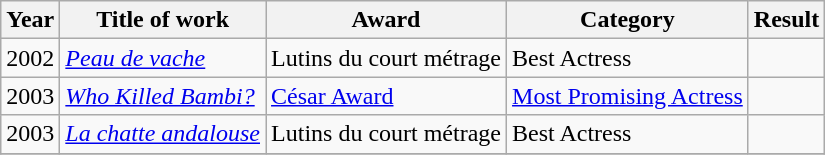<table class="wikitable sortable">
<tr>
<th>Year</th>
<th>Title of work</th>
<th>Award</th>
<th>Category</th>
<th>Result</th>
</tr>
<tr>
<td>2002</td>
<td><em><a href='#'>Peau de vache</a></em></td>
<td>Lutins du court métrage</td>
<td>Best Actress</td>
<td></td>
</tr>
<tr>
<td>2003</td>
<td><em><a href='#'>Who Killed Bambi?</a></em></td>
<td><a href='#'>César Award</a></td>
<td><a href='#'>Most Promising Actress</a></td>
<td></td>
</tr>
<tr>
<td>2003</td>
<td><em><a href='#'>La chatte andalouse</a></em></td>
<td>Lutins du court métrage</td>
<td>Best Actress</td>
<td></td>
</tr>
<tr>
</tr>
</table>
